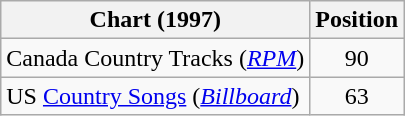<table class="wikitable sortable">
<tr>
<th scope="col">Chart (1997)</th>
<th scope="col">Position</th>
</tr>
<tr>
<td>Canada Country Tracks (<em><a href='#'>RPM</a></em>)</td>
<td align="center">90</td>
</tr>
<tr>
<td>US <a href='#'>Country Songs</a> (<em><a href='#'>Billboard</a></em>)</td>
<td align="center">63</td>
</tr>
</table>
